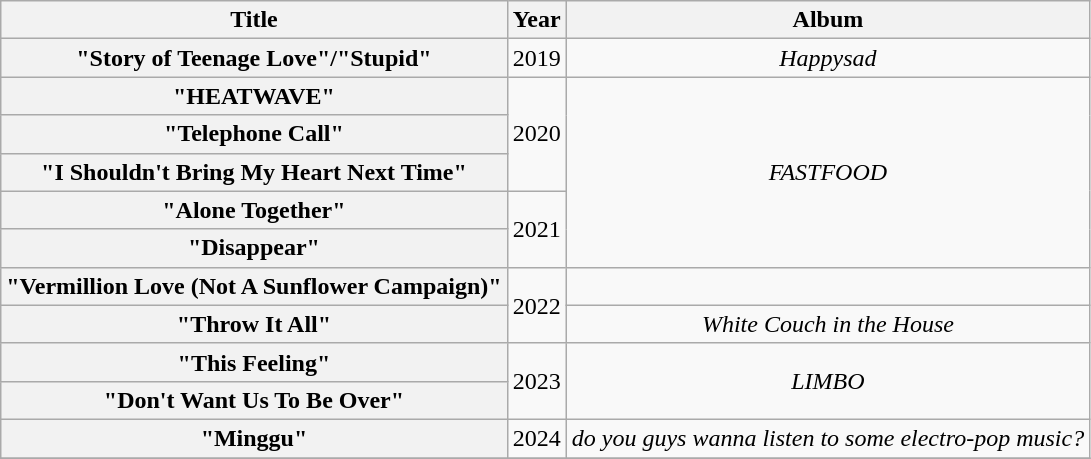<table class="wikitable plainrowheaders" style="text-align:center">
<tr>
<th scope="col">Title</th>
<th>Year</th>
<th scope="col">Album</th>
</tr>
<tr>
<th scope="row">"Story of Teenage Love"/"Stupid"</th>
<td>2019</td>
<td><em>Happysad</em></td>
</tr>
<tr>
<th scope="row">"HEATWAVE"</th>
<td rowspan="3">2020</td>
<td rowspan="5"><em>FASTFOOD</em></td>
</tr>
<tr>
<th scope="row">"Telephone Call"</th>
</tr>
<tr>
<th scope="row">"I Shouldn't Bring My Heart Next Time"</th>
</tr>
<tr>
<th scope="row">"Alone Together"<br></th>
<td rowspan="2">2021</td>
</tr>
<tr>
<th scope="row">"Disappear"</th>
</tr>
<tr>
<th scope="row">"Vermillion Love (Not A Sunflower Campaign)"</th>
<td rowspan="2">2022</td>
<td></td>
</tr>
<tr>
<th scope="row">"Throw It All"<br></th>
<td><em>White Couch in the House</em></td>
</tr>
<tr>
<th scope="row">"This Feeling"</th>
<td rowspan="2">2023</td>
<td rowspan="2"><em>LIMBO</em></td>
</tr>
<tr>
<th scope="row">"Don't Want Us To Be Over"</th>
</tr>
<tr>
<th scope="row">"Minggu"<br></th>
<td>2024</td>
<td><em>do you guys wanna listen to some electro-pop music?</em></td>
</tr>
<tr>
</tr>
</table>
